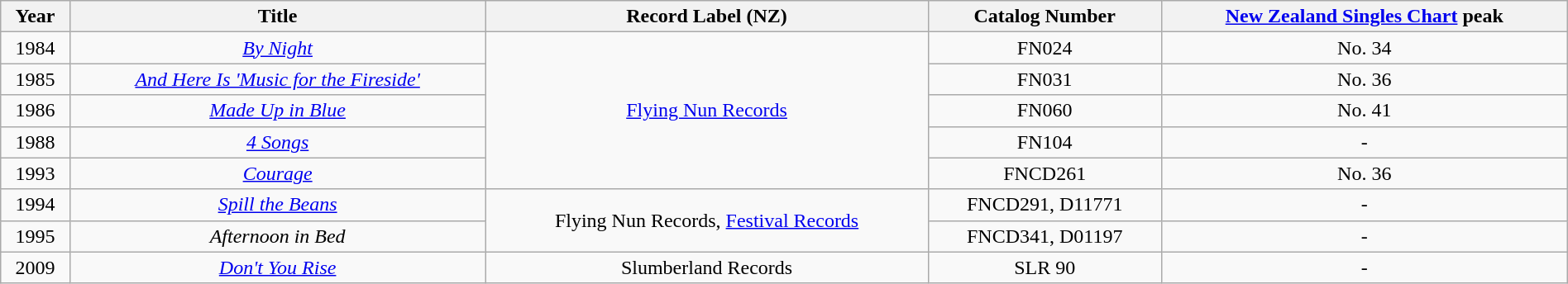<table class="wikitable" style="text-align:center; width: 100%;">
<tr>
<th>Year</th>
<th>Title</th>
<th>Record Label (NZ)</th>
<th>Catalog Number</th>
<th><a href='#'>New Zealand Singles Chart</a> peak</th>
</tr>
<tr>
<td>1984</td>
<td><em><a href='#'>By Night</a></em></td>
<td rowspan=5><a href='#'>Flying Nun Records</a></td>
<td>FN024</td>
<td>No. 34</td>
</tr>
<tr>
<td>1985</td>
<td><em><a href='#'>And Here Is 'Music for the Fireside'</a></em></td>
<td>FN031</td>
<td>No. 36</td>
</tr>
<tr>
<td>1986</td>
<td><em><a href='#'>Made Up in Blue</a></em></td>
<td>FN060</td>
<td>No. 41</td>
</tr>
<tr>
<td>1988</td>
<td><em><a href='#'>4 Songs</a></em></td>
<td>FN104</td>
<td>-</td>
</tr>
<tr>
<td>1993</td>
<td><em><a href='#'>Courage</a></em></td>
<td>FNCD261</td>
<td>No. 36</td>
</tr>
<tr>
<td>1994</td>
<td><em><a href='#'>Spill the Beans</a></em></td>
<td rowspan=2>Flying Nun Records, <a href='#'>Festival Records</a></td>
<td>FNCD291, D11771</td>
<td>-</td>
</tr>
<tr>
<td>1995</td>
<td><em>Afternoon in Bed</em></td>
<td>FNCD341, D01197</td>
<td>-</td>
</tr>
<tr>
<td>2009</td>
<td><em><a href='#'>Don't You Rise</a></em></td>
<td rowspan=2>Slumberland Records</td>
<td>SLR 90</td>
<td>-</td>
</tr>
</table>
